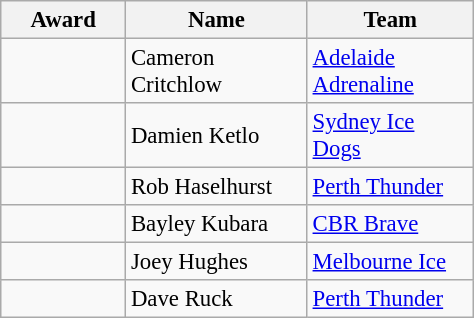<table class="sortable wikitable" style="width:25%;text-align:left;font-size:95%;">
<tr>
<th width=100>Award</th>
<th width=150>Name</th>
<th width=130>Team</th>
</tr>
<tr>
<td></td>
<td> Cameron Critchlow</td>
<td><a href='#'>Adelaide Adrenaline</a></td>
</tr>
<tr>
<td></td>
<td> Damien Ketlo</td>
<td><a href='#'>Sydney Ice Dogs</a></td>
</tr>
<tr>
<td></td>
<td> Rob Haselhurst</td>
<td><a href='#'>Perth Thunder</a></td>
</tr>
<tr>
<td></td>
<td> Bayley Kubara</td>
<td><a href='#'>CBR Brave</a></td>
</tr>
<tr>
<td></td>
<td>  Joey Hughes</td>
<td><a href='#'>Melbourne Ice</a></td>
</tr>
<tr>
<td></td>
<td> Dave Ruck</td>
<td><a href='#'>Perth Thunder</a></td>
</tr>
</table>
